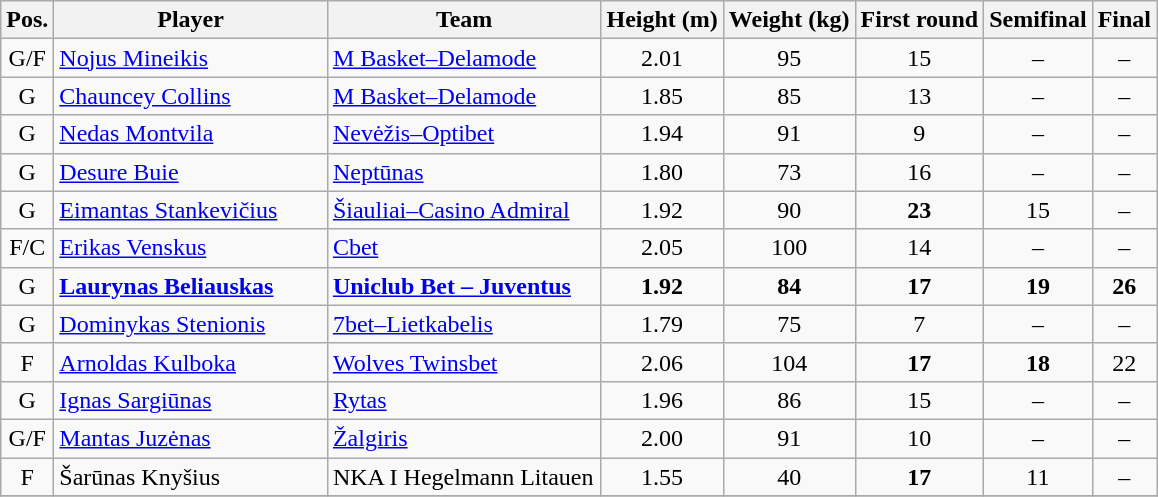<table class="wikitable">
<tr>
<th>Pos.</th>
<th style="width:175px;">Player</th>
<th width=175>Team</th>
<th>Height (m)</th>
<th>Weight (kg)</th>
<th>First round</th>
<th>Semifinal</th>
<th>Final</th>
</tr>
<tr>
<td style="text-align:center">G/F</td>
<td> <a href='#'>Nojus Mineikis</a></td>
<td><a href='#'>M Basket–Delamode</a></td>
<td align=center>2.01</td>
<td align=center>95</td>
<td align=center>15</td>
<td align=center>–</td>
<td align=center>–</td>
</tr>
<tr>
<td style="text-align:center">G</td>
<td> <a href='#'>Chauncey Collins</a></td>
<td><a href='#'>M Basket–Delamode</a></td>
<td align=center>1.85</td>
<td align=center>85</td>
<td align=center>13</td>
<td align=center>–</td>
<td align=center>–</td>
</tr>
<tr>
<td style="text-align:center">G</td>
<td> <a href='#'>Nedas Montvila</a></td>
<td><a href='#'>Nevėžis–Optibet</a></td>
<td align=center>1.94</td>
<td align=center>91</td>
<td align=center>9</td>
<td align=center>–</td>
<td align=center>–</td>
</tr>
<tr>
<td style="text-align:center">G</td>
<td> <a href='#'>Desure Buie</a></td>
<td><a href='#'>Neptūnas</a></td>
<td align=center>1.80</td>
<td align=center>73</td>
<td align=center>16</td>
<td align=center>–</td>
<td align=center>–</td>
</tr>
<tr>
<td style="text-align:center">G</td>
<td> <a href='#'>Eimantas Stankevičius</a></td>
<td><a href='#'>Šiauliai–Casino Admiral</a></td>
<td align=center>1.92</td>
<td align=center>90</td>
<td align=center><strong>23</strong></td>
<td align=center>15</td>
<td align=center>–</td>
</tr>
<tr>
<td style="text-align:center">F/C</td>
<td> <a href='#'>Erikas Venskus</a></td>
<td><a href='#'>Cbet</a></td>
<td align=center>2.05</td>
<td align=center>100</td>
<td align=center>14</td>
<td align=center>–</td>
<td align=center>–</td>
</tr>
<tr>
<td style="text-align:center">G</td>
<td> <strong><a href='#'>Laurynas Beliauskas</a></strong></td>
<td><strong><a href='#'>Uniclub Bet – Juventus</a></strong></td>
<td align=center><strong>1.92</strong></td>
<td align=center><strong>84</strong></td>
<td align=center><strong>17</strong></td>
<td align=center><strong>19</strong></td>
<td align=center><strong>26</strong></td>
</tr>
<tr>
<td style="text-align:center">G</td>
<td> <a href='#'>Dominykas Stenionis</a></td>
<td><a href='#'>7bet–Lietkabelis</a></td>
<td align=center>1.79</td>
<td align=center>75</td>
<td align=center>7</td>
<td align=center>–</td>
<td align=center>–</td>
</tr>
<tr>
<td style="text-align:center">F</td>
<td> <a href='#'>Arnoldas Kulboka</a></td>
<td><a href='#'>Wolves Twinsbet</a></td>
<td align=center>2.06</td>
<td align=center>104</td>
<td align=center><strong>17</strong></td>
<td align=center><strong>18</strong></td>
<td align=center>22</td>
</tr>
<tr>
<td style="text-align:center">G</td>
<td> <a href='#'>Ignas Sargiūnas</a></td>
<td><a href='#'>Rytas</a></td>
<td align=center>1.96</td>
<td align=center>86</td>
<td align=center>15</td>
<td align=center>–</td>
<td align=center>–</td>
</tr>
<tr>
<td style="text-align:center">G/F</td>
<td> <a href='#'>Mantas Juzėnas</a></td>
<td><a href='#'>Žalgiris</a></td>
<td align=center>2.00</td>
<td align=center>91</td>
<td align=center>10</td>
<td align=center>–</td>
<td align=center>–</td>
</tr>
<tr>
<td style="text-align:center">F</td>
<td> Šarūnas Knyšius</td>
<td>NKA I Hegelmann Litauen</td>
<td align=center>1.55</td>
<td align=center>40</td>
<td align=center><strong>17</strong></td>
<td align=center>11</td>
<td align=center>–</td>
</tr>
<tr>
</tr>
</table>
